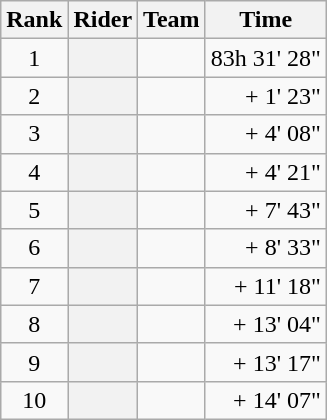<table class="wikitable plainrowheaders">
<tr>
<th scope="col">Rank</th>
<th scope="col">Rider</th>
<th scope="col">Team</th>
<th scope="col">Time</th>
</tr>
<tr>
<td style="text-align:center;">1</td>
<th scope="row"> </th>
<td></td>
<td style="text-align:right;">83h 31' 28"</td>
</tr>
<tr>
<td style="text-align:center;">2</td>
<th scope="row"></th>
<td></td>
<td style="text-align:right;">+ 1' 23"</td>
</tr>
<tr>
<td style="text-align:center;">3</td>
<th scope="row"></th>
<td></td>
<td style="text-align:right;">+ 4' 08"</td>
</tr>
<tr>
<td style="text-align:center;">4</td>
<th scope="row"></th>
<td></td>
<td style="text-align:right;">+ 4' 21"</td>
</tr>
<tr>
<td style="text-align:center;">5</td>
<th scope="row"></th>
<td></td>
<td style="text-align:right;">+ 7' 43"</td>
</tr>
<tr>
<td style="text-align:center;">6</td>
<th scope="row"></th>
<td></td>
<td style="text-align:right;">+ 8' 33"</td>
</tr>
<tr>
<td style="text-align:center;">7</td>
<th scope="row"></th>
<td></td>
<td style="text-align:right;">+ 11' 18"</td>
</tr>
<tr>
<td style="text-align:center;">8</td>
<th scope="row"></th>
<td></td>
<td style="text-align:right;">+ 13' 04"</td>
</tr>
<tr>
<td style="text-align:center;">9</td>
<th scope="row"></th>
<td></td>
<td style="text-align:right;">+ 13' 17"</td>
</tr>
<tr>
<td style="text-align:center;">10</td>
<th scope="row"></th>
<td></td>
<td style="text-align:right;">+ 14' 07"</td>
</tr>
</table>
